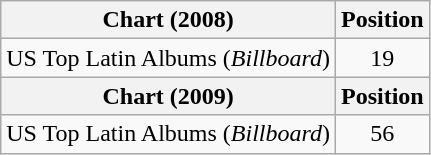<table class="wikitable">
<tr>
<th>Chart (2008)</th>
<th>Position</th>
</tr>
<tr>
<td>US Top Latin Albums (<em>Billboard</em>)</td>
<td align="center">19</td>
</tr>
<tr>
<th>Chart (2009)</th>
<th>Position</th>
</tr>
<tr>
<td>US Top Latin Albums (<em>Billboard</em>)</td>
<td align="center">56</td>
</tr>
</table>
